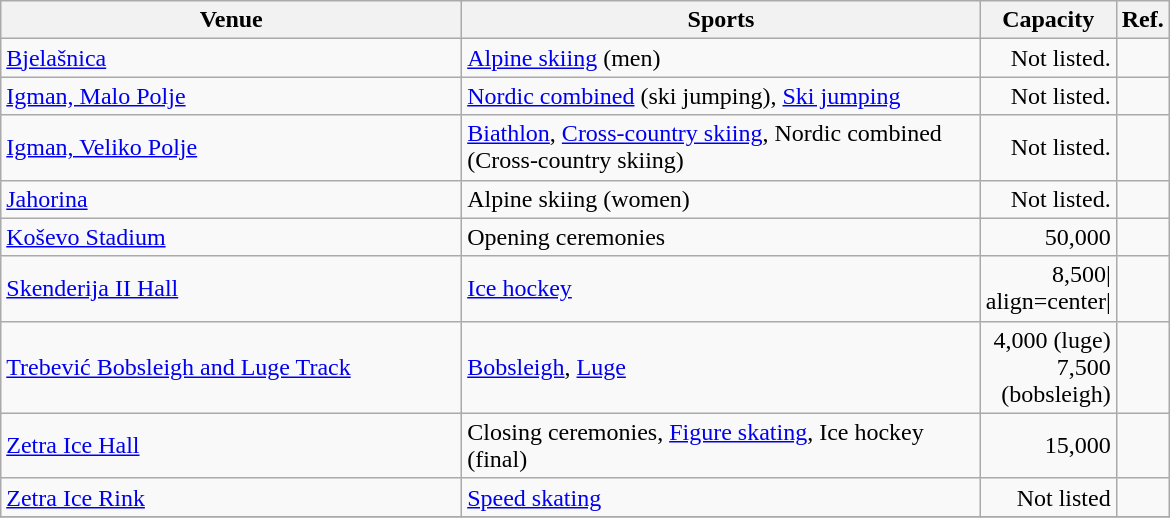<table class="wikitable sortable" width=780px>
<tr>
<th width=40%>Venue</th>
<th class="unsortable" width=45%>Sports</th>
<th width=10%>Capacity</th>
<th class="unsortable">Ref.</th>
</tr>
<tr>
<td><a href='#'>Bjelašnica</a></td>
<td><a href='#'>Alpine skiing</a> (men)</td>
<td align="right">Not listed.</td>
<td align=center></td>
</tr>
<tr>
<td><a href='#'>Igman, Malo Polje</a></td>
<td><a href='#'>Nordic combined</a> (ski jumping), <a href='#'>Ski jumping</a></td>
<td align="right">Not listed.</td>
<td align=center></td>
</tr>
<tr>
<td><a href='#'>Igman, Veliko Polje</a></td>
<td><a href='#'>Biathlon</a>, <a href='#'>Cross-country skiing</a>, Nordic combined (Cross-country skiing)</td>
<td align="right">Not listed.</td>
<td align=center></td>
</tr>
<tr>
<td><a href='#'>Jahorina</a></td>
<td>Alpine skiing (women)</td>
<td align="right">Not listed.</td>
<td align=center></td>
</tr>
<tr>
<td><a href='#'>Koševo Stadium</a></td>
<td>Opening ceremonies</td>
<td align="right">50,000</td>
<td align=center></td>
</tr>
<tr>
<td><a href='#'>Skenderija II Hall</a></td>
<td><a href='#'>Ice hockey</a></td>
<td align="right">8,500| align=center|</td>
</tr>
<tr>
<td><a href='#'>Trebević Bobsleigh and Luge Track</a></td>
<td><a href='#'>Bobsleigh</a>, <a href='#'>Luge</a></td>
<td align="right">4,000 (luge)<br>7,500 (bobsleigh)</td>
<td align=center></td>
</tr>
<tr>
<td><a href='#'>Zetra Ice Hall</a></td>
<td>Closing ceremonies, <a href='#'>Figure skating</a>, Ice hockey (final)</td>
<td align="right">15,000</td>
<td align=center></td>
</tr>
<tr>
<td><a href='#'>Zetra Ice Rink</a></td>
<td><a href='#'>Speed skating</a></td>
<td align="right">Not listed</td>
<td align=center></td>
</tr>
<tr>
</tr>
</table>
